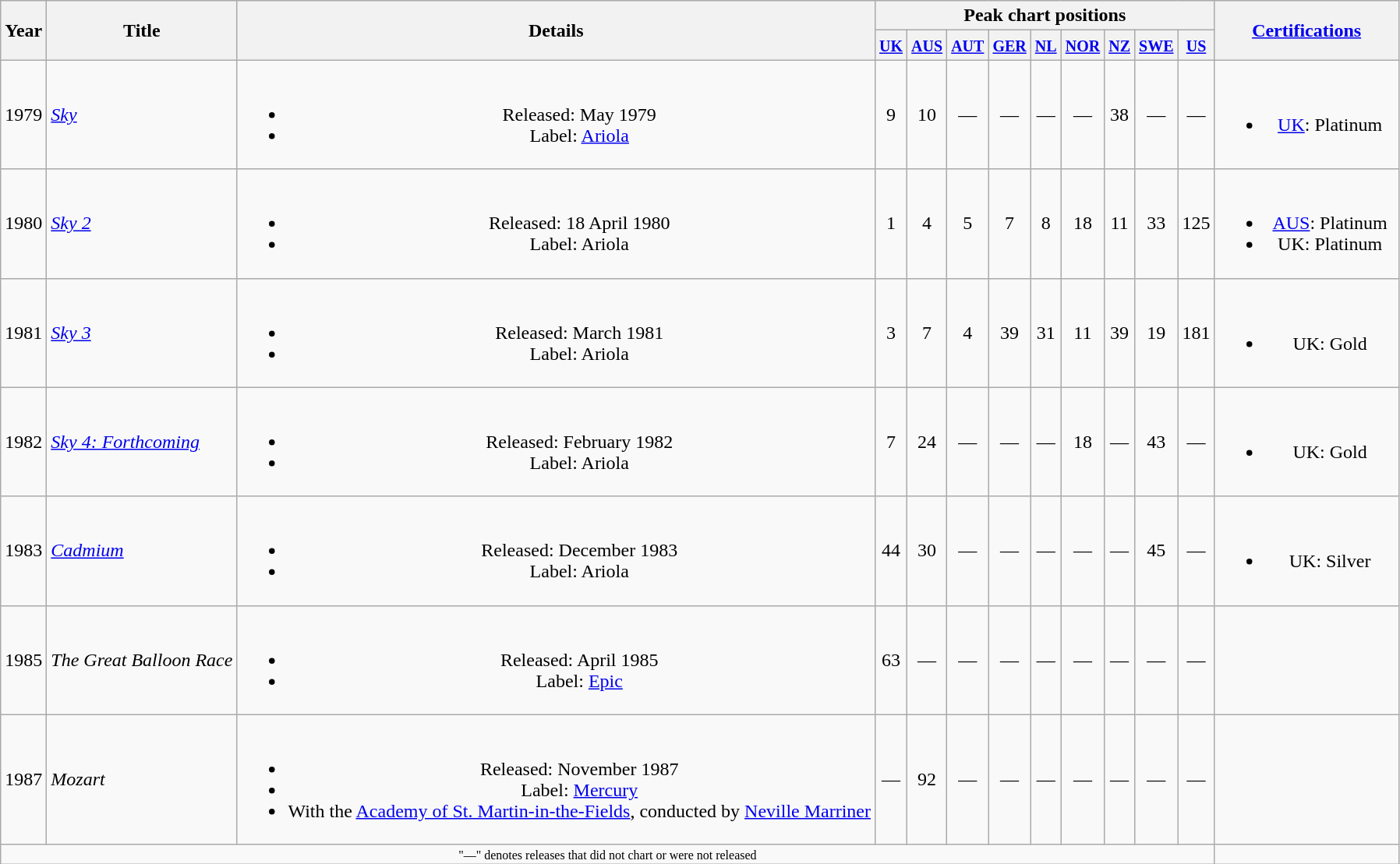<table class="wikitable" style="text-align:center">
<tr>
<th rowspan="2">Year</th>
<th rowspan="2">Title</th>
<th rowspan="2">Details</th>
<th colspan="9">Peak chart positions</th>
<th rowspan="2" style="width:150px;"><a href='#'>Certifications</a><br></th>
</tr>
<tr>
<th><small><a href='#'>UK</a></small><br></th>
<th><small><a href='#'>AUS</a></small><br></th>
<th><small><a href='#'>AUT</a></small><br></th>
<th><small><a href='#'>GER</a></small><br></th>
<th><small><a href='#'>NL</a></small><br></th>
<th><small><a href='#'>NOR</a></small><br></th>
<th><small><a href='#'>NZ</a></small><br></th>
<th><small><a href='#'>SWE</a></small><br></th>
<th><small><a href='#'>US</a></small><br></th>
</tr>
<tr>
<td>1979</td>
<td align="left"><em><a href='#'>Sky</a></em></td>
<td><br><ul><li>Released: May 1979</li><li>Label: <a href='#'>Ariola</a></li></ul></td>
<td>9</td>
<td>10</td>
<td>—</td>
<td>—</td>
<td>—</td>
<td>—</td>
<td>38</td>
<td>—</td>
<td>—</td>
<td><br><ul><li><a href='#'>UK</a>: Platinum</li></ul></td>
</tr>
<tr>
<td>1980</td>
<td align="left"><em><a href='#'>Sky 2</a></em></td>
<td><br><ul><li>Released: 18 April 1980</li><li>Label: Ariola</li></ul></td>
<td>1</td>
<td>4</td>
<td>5</td>
<td>7</td>
<td>8</td>
<td>18</td>
<td>11</td>
<td>33</td>
<td>125</td>
<td><br><ul><li><a href='#'>AUS</a>: Platinum</li><li>UK: Platinum</li></ul></td>
</tr>
<tr>
<td>1981</td>
<td align="left"><em><a href='#'>Sky 3</a></em></td>
<td><br><ul><li>Released: March 1981</li><li>Label: Ariola</li></ul></td>
<td>3</td>
<td>7</td>
<td>4</td>
<td>39</td>
<td>31</td>
<td>11</td>
<td>39</td>
<td>19</td>
<td>181</td>
<td><br><ul><li>UK: Gold</li></ul></td>
</tr>
<tr>
<td>1982</td>
<td align="left"><em><a href='#'>Sky 4: Forthcoming</a></em></td>
<td><br><ul><li>Released: February 1982</li><li>Label: Ariola</li></ul></td>
<td>7</td>
<td>24</td>
<td>—</td>
<td>—</td>
<td>—</td>
<td>18</td>
<td>—</td>
<td>43</td>
<td>—</td>
<td><br><ul><li>UK: Gold</li></ul></td>
</tr>
<tr>
<td>1983</td>
<td align="left"><em><a href='#'>Cadmium</a></em></td>
<td><br><ul><li>Released: December 1983</li><li>Label: Ariola</li></ul></td>
<td>44</td>
<td>30</td>
<td>—</td>
<td>—</td>
<td>—</td>
<td>—</td>
<td>—</td>
<td>45</td>
<td>—</td>
<td><br><ul><li>UK: Silver</li></ul></td>
</tr>
<tr>
<td>1985</td>
<td align="left"><em>The Great Balloon Race</em></td>
<td><br><ul><li>Released: April 1985</li><li>Label: <a href='#'>Epic</a></li></ul></td>
<td>63</td>
<td>—</td>
<td>—</td>
<td>—</td>
<td>—</td>
<td>—</td>
<td>—</td>
<td>—</td>
<td>—</td>
<td></td>
</tr>
<tr>
<td>1987</td>
<td align="left"><em>Mozart</em></td>
<td><br><ul><li>Released: November 1987</li><li>Label: <a href='#'>Mercury</a></li><li>With the <a href='#'>Academy of St. Martin-in-the-Fields</a>, conducted by <a href='#'>Neville Marriner</a></li></ul></td>
<td>—</td>
<td>92</td>
<td>—</td>
<td>—</td>
<td>—</td>
<td>—</td>
<td>—</td>
<td>—</td>
<td>—</td>
<td></td>
</tr>
<tr>
<td colspan="12" style="font-size:8pt">"—" denotes releases that did not chart or were not released</td>
</tr>
</table>
